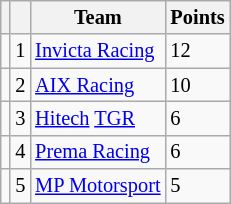<table class="wikitable" style="font-size: 85%;">
<tr>
<th></th>
<th></th>
<th>Team</th>
<th>Points</th>
</tr>
<tr>
<td align="left"></td>
<td align="center">1</td>
<td> <a href='#'>Invicta Racing</a></td>
<td>12</td>
</tr>
<tr>
<td align="left"></td>
<td align="center">2</td>
<td> <a href='#'>AIX Racing</a></td>
<td>10</td>
</tr>
<tr>
<td align="left"></td>
<td align="center">3</td>
<td> <a href='#'>Hitech</a> <a href='#'>TGR</a></td>
<td>6</td>
</tr>
<tr>
<td align="left"></td>
<td align="center">4</td>
<td> <a href='#'>Prema Racing</a></td>
<td>6</td>
</tr>
<tr>
<td align="left"></td>
<td align="center">5</td>
<td> <a href='#'>MP Motorsport</a></td>
<td>5</td>
</tr>
</table>
